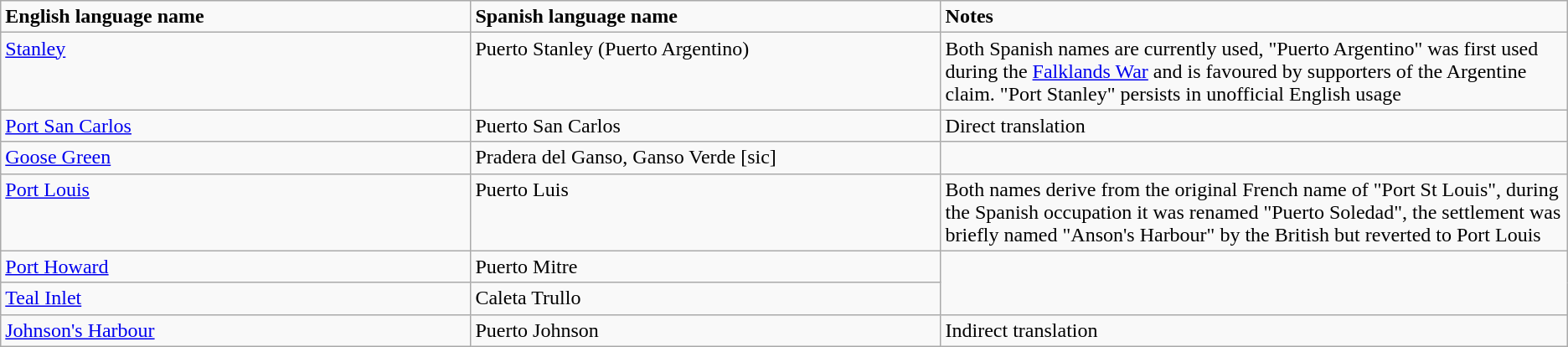<table class="wikitable">
<tr>
<td style="width:30%"><strong>English language name</strong></td>
<td style="width:30%"><strong>Spanish language name</strong></td>
<td style="width:40%"><strong>Notes</strong></td>
</tr>
<tr valign="top">
<td><a href='#'>Stanley</a></td>
<td>Puerto Stanley (Puerto Argentino)</td>
<td>Both Spanish names are currently used, "Puerto Argentino" was first used during the <a href='#'>Falklands War</a> and is favoured by supporters of the Argentine claim. "Port Stanley" persists in unofficial English usage</td>
</tr>
<tr valign="top">
<td><a href='#'>Port San Carlos</a></td>
<td>Puerto San Carlos</td>
<td>Direct translation</td>
</tr>
<tr valign="top">
<td><a href='#'>Goose Green</a></td>
<td>Pradera del Ganso, Ganso Verde [sic]</td>
</tr>
<tr valign="top">
<td><a href='#'>Port Louis</a></td>
<td>Puerto Luis</td>
<td>Both names derive from the original French name of "Port St Louis", during the Spanish occupation it was renamed "Puerto Soledad", the settlement was briefly named "Anson's Harbour" by the British but reverted to Port Louis</td>
</tr>
<tr valign="top">
<td><a href='#'>Port Howard</a></td>
<td>Puerto Mitre</td>
</tr>
<tr valign="top">
<td><a href='#'>Teal Inlet</a></td>
<td>Caleta Trullo</td>
</tr>
<tr valign="top">
<td><a href='#'>Johnson's Harbour</a></td>
<td>Puerto Johnson</td>
<td>Indirect translation</td>
</tr>
</table>
